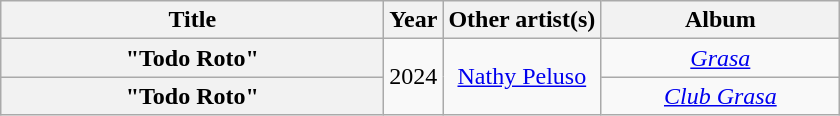<table class="wikitable plainrowheaders" style="text-align:center;">
<tr>
<th scope="col" style="width:15.5em;">Title</th>
<th scope="col" style="width:1em;">Year</th>
<th scope="col">Other artist(s)</th>
<th scope="col" style="width:9.5em;">Album</th>
</tr>
<tr>
<th scope="row">"Todo Roto"</th>
<td rowspan="2">2024</td>
<td rowspan="2"><a href='#'>Nathy Peluso</a></td>
<td><em><a href='#'>Grasa</a></em></td>
</tr>
<tr>
<th scope="row">"Todo Roto" </th>
<td><em><a href='#'>Club Grasa</a></em></td>
</tr>
</table>
